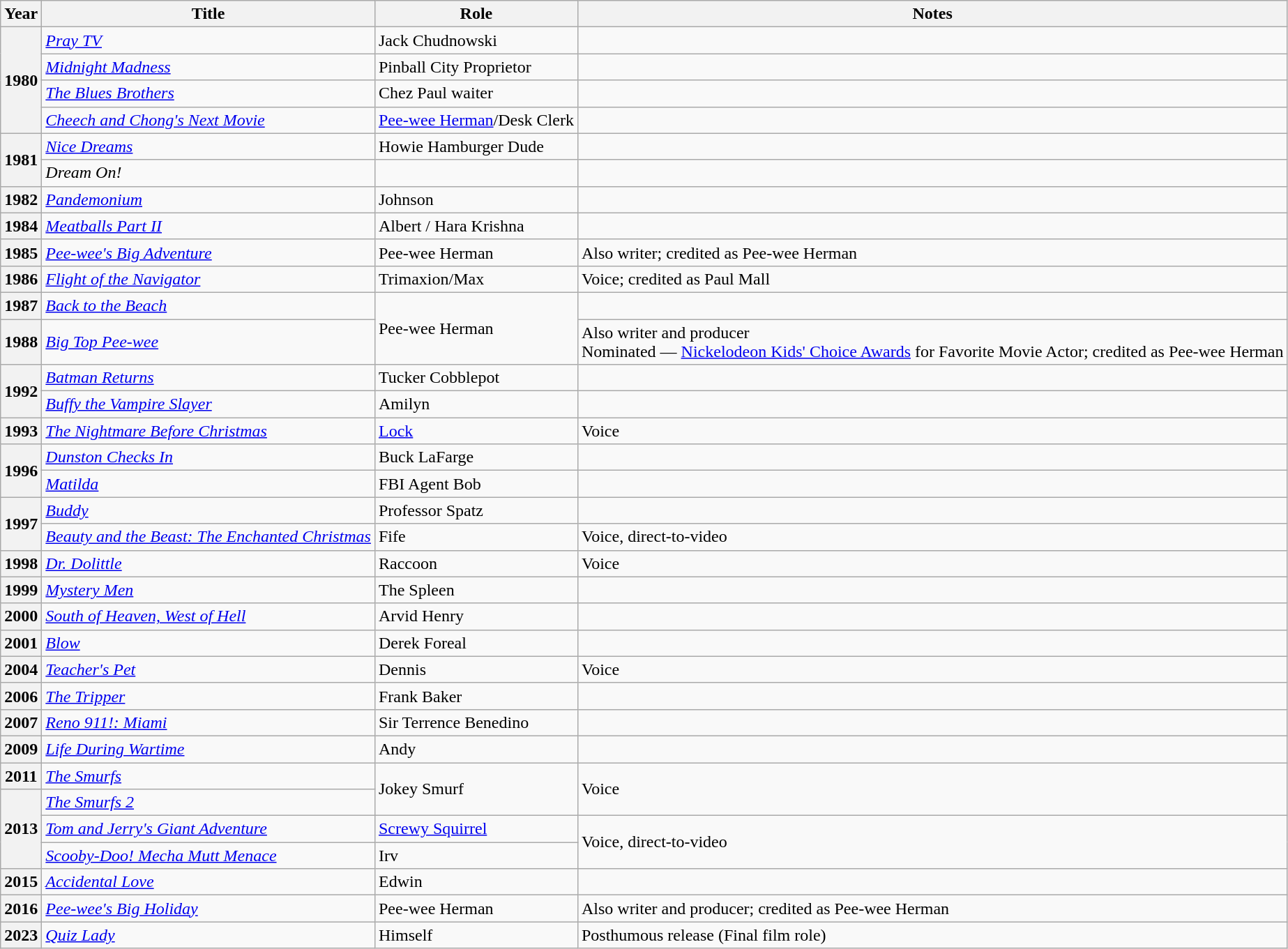<table class="wikitable sortable plainrowheaders">
<tr>
<th scope="col">Year</th>
<th scope="col">Title</th>
<th scope="col">Role</th>
<th scope="col">Notes</th>
</tr>
<tr>
<th scope="row" rowspan=4>1980</th>
<td><em><a href='#'>Pray TV</a></em></td>
<td>Jack Chudnowski</td>
<td></td>
</tr>
<tr>
<td><em><a href='#'>Midnight Madness</a></em></td>
<td>Pinball City Proprietor</td>
<td></td>
</tr>
<tr>
<td><em><a href='#'>The Blues Brothers</a></em></td>
<td>Chez Paul waiter</td>
<td></td>
</tr>
<tr>
<td><em><a href='#'>Cheech and Chong's Next Movie</a></em></td>
<td><a href='#'>Pee-wee Herman</a>/Desk Clerk</td>
<td></td>
</tr>
<tr>
<th scope="row" rowspan=2>1981</th>
<td><em><a href='#'>Nice Dreams</a></em></td>
<td>Howie Hamburger Dude</td>
<td></td>
</tr>
<tr>
<td><em>Dream On!</em></td>
<td></td>
<td></td>
</tr>
<tr>
<th scope="row">1982</th>
<td><em><a href='#'>Pandemonium</a></em></td>
<td>Johnson</td>
<td></td>
</tr>
<tr>
<th scope="row">1984</th>
<td><em><a href='#'>Meatballs Part II</a></em></td>
<td>Albert / Hara Krishna</td>
<td></td>
</tr>
<tr>
<th scope="row">1985</th>
<td><em><a href='#'>Pee-wee's Big Adventure</a></em></td>
<td>Pee-wee Herman</td>
<td>Also writer; credited as Pee-wee Herman</td>
</tr>
<tr>
<th scope="row">1986</th>
<td><em><a href='#'>Flight of the Navigator</a></em></td>
<td>Trimaxion/Max</td>
<td>Voice; credited as Paul Mall</td>
</tr>
<tr>
<th scope="row">1987</th>
<td><em><a href='#'>Back to the Beach</a></em></td>
<td rowspan=2>Pee-wee Herman</td>
<td></td>
</tr>
<tr>
<th scope="row">1988</th>
<td><em><a href='#'>Big Top Pee-wee</a></em></td>
<td>Also writer and producer<br>Nominated — <a href='#'>Nickelodeon Kids' Choice Awards</a> for Favorite Movie Actor; credited as Pee-wee Herman</td>
</tr>
<tr>
<th scope="row" rowspan=2>1992</th>
<td><em><a href='#'>Batman Returns</a></em></td>
<td>Tucker Cobblepot</td>
<td></td>
</tr>
<tr>
<td><em><a href='#'>Buffy the Vampire Slayer</a></em></td>
<td>Amilyn</td>
<td></td>
</tr>
<tr>
<th scope="row">1993</th>
<td><em><a href='#'>The Nightmare Before Christmas</a></em></td>
<td><a href='#'>Lock</a></td>
<td>Voice</td>
</tr>
<tr>
<th scope="row" rowspan=2>1996</th>
<td><em><a href='#'>Dunston Checks In</a></em></td>
<td>Buck LaFarge</td>
<td></td>
</tr>
<tr>
<td><em><a href='#'>Matilda</a></em></td>
<td>FBI Agent Bob</td>
<td></td>
</tr>
<tr>
<th scope="row" rowspan=2>1997</th>
<td><em><a href='#'>Buddy</a></em></td>
<td>Professor Spatz</td>
<td></td>
</tr>
<tr>
<td><em><a href='#'>Beauty and the Beast: The Enchanted Christmas</a></em></td>
<td>Fife</td>
<td>Voice, direct-to-video</td>
</tr>
<tr>
<th scope="row">1998</th>
<td><em><a href='#'>Dr. Dolittle</a></em></td>
<td>Raccoon</td>
<td>Voice</td>
</tr>
<tr>
<th scope="row">1999</th>
<td><em><a href='#'>Mystery Men</a></em></td>
<td>The Spleen</td>
<td></td>
</tr>
<tr>
<th scope="row">2000</th>
<td><em><a href='#'>South of Heaven, West of Hell</a></em></td>
<td>Arvid Henry</td>
<td></td>
</tr>
<tr>
<th scope="row">2001</th>
<td><em><a href='#'>Blow</a></em></td>
<td>Derek Foreal</td>
<td></td>
</tr>
<tr>
<th scope="row">2004</th>
<td><em><a href='#'>Teacher's Pet</a></em></td>
<td>Dennis</td>
<td>Voice</td>
</tr>
<tr>
<th scope="row">2006</th>
<td><em><a href='#'>The Tripper</a></em></td>
<td>Frank Baker</td>
<td></td>
</tr>
<tr>
<th scope="row">2007</th>
<td><em><a href='#'>Reno 911!: Miami</a></em></td>
<td>Sir Terrence Benedino</td>
<td></td>
</tr>
<tr>
<th scope="row">2009</th>
<td><em><a href='#'>Life During Wartime</a></em></td>
<td>Andy</td>
<td></td>
</tr>
<tr>
<th scope="row">2011</th>
<td><em><a href='#'>The Smurfs</a></em></td>
<td rowspan=2>Jokey Smurf</td>
<td rowspan="2">Voice</td>
</tr>
<tr>
<th scope="row" rowspan=3>2013</th>
<td><em><a href='#'>The Smurfs 2</a></em></td>
</tr>
<tr>
<td><em><a href='#'>Tom and Jerry's Giant Adventure</a></em></td>
<td><a href='#'>Screwy Squirrel</a></td>
<td rowspan=2>Voice, direct-to-video</td>
</tr>
<tr>
<td><em><a href='#'>Scooby-Doo! Mecha Mutt Menace</a></em></td>
<td>Irv</td>
</tr>
<tr>
<th scope="row">2015</th>
<td><em><a href='#'>Accidental Love</a></em></td>
<td>Edwin</td>
<td></td>
</tr>
<tr>
<th scope="row">2016</th>
<td><em><a href='#'>Pee-wee's Big Holiday</a></em></td>
<td>Pee-wee Herman</td>
<td>Also writer and producer; credited as Pee-wee Herman</td>
</tr>
<tr>
<th scope="row">2023</th>
<td><em><a href='#'>Quiz Lady</a></em></td>
<td>Himself</td>
<td>Posthumous release (Final film role)</td>
</tr>
</table>
